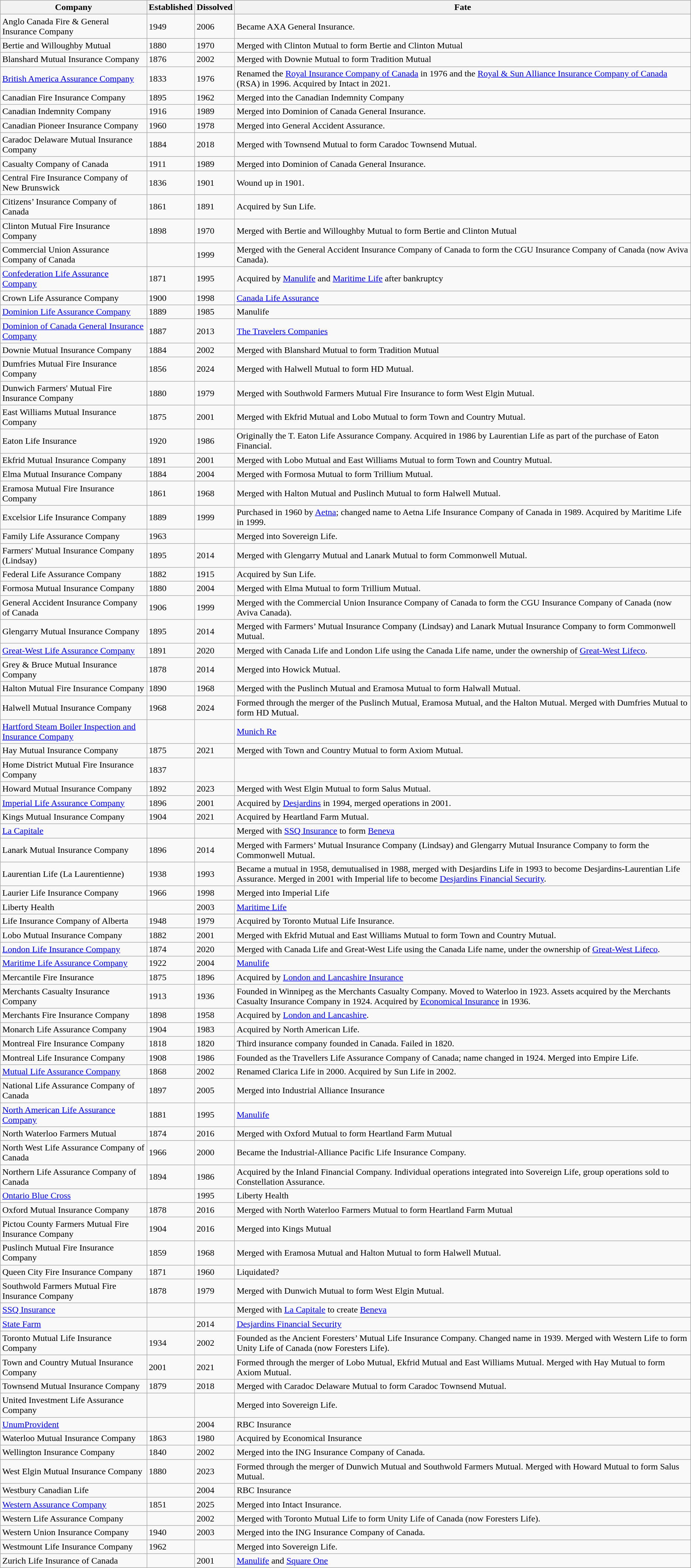<table class="wikitable">
<tr>
<th>Company</th>
<th>Established</th>
<th>Dissolved</th>
<th>Fate</th>
</tr>
<tr>
<td>Anglo Canada Fire & General Insurance Company</td>
<td>1949</td>
<td>2006</td>
<td>Became AXA General Insurance.</td>
</tr>
<tr>
<td>Bertie and Willoughby Mutual</td>
<td>1880</td>
<td>1970</td>
<td>Merged with Clinton Mutual to form Bertie and Clinton Mutual</td>
</tr>
<tr>
<td>Blanshard Mutual Insurance Company</td>
<td>1876</td>
<td>2002</td>
<td>Merged with Downie Mutual to form Tradition Mutual</td>
</tr>
<tr>
<td><a href='#'>British America Assurance Company</a></td>
<td>1833</td>
<td>1976</td>
<td>Renamed the <a href='#'>Royal Insurance Company of Canada</a> in 1976 and the <a href='#'>Royal & Sun Alliance Insurance Company of Canada</a> (RSA) in 1996. Acquired by Intact in 2021.</td>
</tr>
<tr>
<td>Canadian Fire Insurance Company</td>
<td>1895</td>
<td>1962</td>
<td>Merged into the Canadian Indemnity Company</td>
</tr>
<tr>
<td>Canadian Indemnity Company</td>
<td>1916</td>
<td>1989</td>
<td>Merged into Dominion of Canada General Insurance.</td>
</tr>
<tr>
<td>Canadian Pioneer Insurance Company</td>
<td>1960</td>
<td>1978</td>
<td>Merged into General Accident Assurance.</td>
</tr>
<tr>
<td>Caradoc Delaware Mutual Insurance Company</td>
<td>1884</td>
<td>2018</td>
<td>Merged with Townsend Mutual to form Caradoc Townsend Mutual.</td>
</tr>
<tr>
<td>Casualty Company of Canada</td>
<td>1911</td>
<td>1989</td>
<td>Merged into Dominion of Canada General Insurance.</td>
</tr>
<tr>
<td>Central Fire Insurance Company of New Brunswick</td>
<td>1836</td>
<td>1901</td>
<td>Wound up in 1901.</td>
</tr>
<tr>
<td>Citizens’ Insurance Company of Canada</td>
<td>1861</td>
<td>1891</td>
<td>Acquired by Sun Life.</td>
</tr>
<tr>
<td>Clinton Mutual Fire Insurance Company</td>
<td>1898</td>
<td>1970</td>
<td>Merged with Bertie and Willoughby Mutual to form Bertie and Clinton Mutual</td>
</tr>
<tr>
<td>Commercial Union Assurance Company of Canada</td>
<td></td>
<td>1999</td>
<td>Merged with the General Accident Insurance Company of Canada to form the CGU Insurance Company of Canada (now Aviva Canada).</td>
</tr>
<tr>
<td><a href='#'>Confederation Life Assurance Company</a></td>
<td>1871</td>
<td>1995</td>
<td>Acquired by <a href='#'>Manulife</a> and <a href='#'>Maritime Life</a> after bankruptcy</td>
</tr>
<tr>
<td>Crown Life Assurance Company</td>
<td>1900</td>
<td>1998</td>
<td><a href='#'>Canada Life Assurance</a></td>
</tr>
<tr>
<td><a href='#'>Dominion Life Assurance Company</a></td>
<td>1889</td>
<td>1985</td>
<td>Manulife</td>
</tr>
<tr>
<td><a href='#'>Dominion of Canada General Insurance Company</a></td>
<td>1887</td>
<td>2013</td>
<td><a href='#'>The Travelers Companies</a></td>
</tr>
<tr>
<td>Downie Mutual Insurance Company</td>
<td>1884</td>
<td>2002</td>
<td>Merged with Blanshard Mutual to form Tradition Mutual</td>
</tr>
<tr>
<td>Dumfries Mutual Fire Insurance Company</td>
<td>1856</td>
<td>2024</td>
<td>Merged with Halwell Mutual to form HD Mutual.</td>
</tr>
<tr>
<td>Dunwich Farmers' Mutual Fire Insurance Company</td>
<td>1880</td>
<td>1979</td>
<td>Merged with Southwold Farmers Mutual Fire Insurance to form West Elgin Mutual.</td>
</tr>
<tr>
<td>East Williams Mutual Insurance Company</td>
<td>1875</td>
<td>2001</td>
<td>Merged with Ekfrid Mutual and Lobo Mutual to form Town and Country Mutual.</td>
</tr>
<tr>
<td>Eaton Life Insurance</td>
<td>1920</td>
<td>1986</td>
<td>Originally the T. Eaton Life Assurance Company. Acquired in 1986 by Laurentian Life as part of the purchase of Eaton Financial.</td>
</tr>
<tr>
<td>Ekfrid Mutual Insurance Company</td>
<td>1891</td>
<td>2001</td>
<td>Merged with Lobo Mutual and East Williams Mutual to form Town and Country Mutual.</td>
</tr>
<tr>
<td>Elma Mutual Insurance Company</td>
<td>1884</td>
<td>2004</td>
<td>Merged with Formosa Mutual to form Trillium Mutual.</td>
</tr>
<tr>
<td>Eramosa Mutual Fire Insurance Company</td>
<td>1861</td>
<td>1968</td>
<td>Merged with Halton Mutual and Puslinch Mutual to form Halwell Mutual.</td>
</tr>
<tr>
<td>Excelsior Life Insurance Company</td>
<td>1889</td>
<td>1999</td>
<td>Purchased in 1960 by <a href='#'>Aetna</a>; changed name to Aetna Life Insurance Company of Canada in 1989. Acquired by Maritime Life in 1999.</td>
</tr>
<tr>
<td>Family Life Assurance Company</td>
<td>1963</td>
<td></td>
<td>Merged into Sovereign Life.</td>
</tr>
<tr>
<td>Farmers' Mutual Insurance Company (Lindsay)</td>
<td>1895</td>
<td>2014</td>
<td>Merged with Glengarry Mutual and Lanark Mutual to form Commonwell Mutual.</td>
</tr>
<tr>
<td>Federal Life Assurance Company</td>
<td>1882</td>
<td>1915</td>
<td>Acquired by Sun Life.</td>
</tr>
<tr>
<td>Formosa Mutual Insurance Company</td>
<td>1880</td>
<td>2004</td>
<td>Merged with Elma Mutual to form Trillium Mutual.</td>
</tr>
<tr>
<td>General Accident Insurance Company of Canada</td>
<td>1906</td>
<td>1999</td>
<td>Merged with the Commercial Union Insurance Company of Canada to form the CGU Insurance Company of Canada (now Aviva Canada).</td>
</tr>
<tr>
<td>Glengarry Mutual Insurance Company</td>
<td>1895</td>
<td>2014</td>
<td>Merged with Farmers’ Mutual Insurance Company (Lindsay) and Lanark Mutual Insurance Company to form Commonwell Mutual.</td>
</tr>
<tr>
<td><a href='#'>Great-West Life Assurance Company</a></td>
<td>1891</td>
<td>2020</td>
<td>Merged with Canada Life and London Life using the Canada Life name, under the ownership of <a href='#'>Great-West Lifeco</a>.</td>
</tr>
<tr>
<td>Grey & Bruce Mutual Insurance Company</td>
<td>1878</td>
<td>2014</td>
<td>Merged into Howick Mutual.</td>
</tr>
<tr>
<td>Halton Mutual Fire Insurance Company</td>
<td>1890</td>
<td>1968</td>
<td>Merged with the Puslinch Mutual and Eramosa Mutual to form Halwall Mutual.</td>
</tr>
<tr>
<td>Halwell Mutual Insurance Company</td>
<td>1968</td>
<td>2024</td>
<td>Formed through the merger of the Puslinch Mutual, Eramosa Mutual, and the Halton Mutual. Merged with Dumfries Mutual to form HD Mutual.</td>
</tr>
<tr>
<td><a href='#'>Hartford Steam Boiler Inspection and Insurance Company</a></td>
<td></td>
<td></td>
<td><a href='#'>Munich Re</a></td>
</tr>
<tr>
<td>Hay Mutual Insurance Company</td>
<td>1875</td>
<td>2021</td>
<td>Merged with Town and Country Mutual to form Axiom Mutual.</td>
</tr>
<tr>
<td>Home District Mutual Fire Insurance Company</td>
<td>1837</td>
<td></td>
<td></td>
</tr>
<tr>
<td>Howard Mutual Insurance Company</td>
<td>1892</td>
<td>2023</td>
<td>Merged with West Elgin Mutual to form Salus Mutual.</td>
</tr>
<tr>
<td><a href='#'>Imperial Life Assurance Company</a></td>
<td>1896</td>
<td>2001</td>
<td>Acquired by <a href='#'>Desjardins</a> in 1994, merged operations in 2001.</td>
</tr>
<tr>
<td>Kings Mutual Insurance Company</td>
<td>1904</td>
<td>2021</td>
<td>Acquired by Heartland Farm Mutual.</td>
</tr>
<tr>
<td><a href='#'>La Capitale</a></td>
<td></td>
<td></td>
<td>Merged with <a href='#'>SSQ Insurance</a> to form <a href='#'>Beneva</a></td>
</tr>
<tr>
<td>Lanark Mutual Insurance Company</td>
<td>1896</td>
<td>2014</td>
<td>Merged with Farmers’ Mutual Insurance Company (Lindsay) and Glengarry Mutual Insurance Company to form the Commonwell Mutual.</td>
</tr>
<tr>
<td>Laurentian Life (La Laurentienne)</td>
<td>1938</td>
<td>1993</td>
<td>Became a mutual in 1958, demutualised in 1988, merged with Desjardins Life in 1993 to become Desjardins-Laurentian Life Assurance. Merged in 2001 with Imperial life to become <a href='#'>Desjardins Financial Security</a>.</td>
</tr>
<tr>
<td>Laurier Life Insurance Company</td>
<td>1966</td>
<td>1998</td>
<td>Merged into Imperial Life</td>
</tr>
<tr>
<td>Liberty Health</td>
<td></td>
<td>2003</td>
<td><a href='#'>Maritime Life</a></td>
</tr>
<tr>
<td>Life Insurance Company of Alberta</td>
<td>1948</td>
<td>1979</td>
<td>Acquired by Toronto Mutual Life Insurance.</td>
</tr>
<tr>
<td>Lobo Mutual Insurance Company</td>
<td>1882</td>
<td>2001</td>
<td>Merged with Ekfrid Mutual and East Williams Mutual to form Town and Country Mutual.</td>
</tr>
<tr>
<td><a href='#'>London Life Insurance Company</a></td>
<td>1874</td>
<td>2020</td>
<td>Merged with Canada Life and Great-West Life using the Canada Life name, under the ownership of <a href='#'>Great-West Lifeco</a>.</td>
</tr>
<tr>
<td><a href='#'>Maritime Life Assurance Company</a></td>
<td>1922</td>
<td>2004</td>
<td><a href='#'>Manulife</a></td>
</tr>
<tr>
<td>Mercantile Fire Insurance</td>
<td>1875</td>
<td>1896</td>
<td>Acquired by <a href='#'>London and Lancashire Insurance</a></td>
</tr>
<tr>
<td>Merchants Casualty Insurance Company</td>
<td>1913</td>
<td>1936</td>
<td>Founded in Winnipeg as the Merchants Casualty Company. Moved to Waterloo in 1923. Assets acquired by the Merchants Casualty Insurance Company in 1924. Acquired by <a href='#'>Economical Insurance</a> in 1936.</td>
</tr>
<tr>
<td>Merchants Fire Insurance Company</td>
<td>1898</td>
<td>1958</td>
<td>Acquired by <a href='#'>London and Lancashire</a>.</td>
</tr>
<tr>
<td>Monarch Life Assurance Company</td>
<td>1904</td>
<td>1983</td>
<td>Acquired by North American Life.</td>
</tr>
<tr>
<td>Montreal Fire Insurance Company</td>
<td>1818</td>
<td>1820</td>
<td>Third insurance company founded in Canada. Failed in 1820.</td>
</tr>
<tr>
<td>Montreal Life Insurance Company</td>
<td>1908</td>
<td>1986</td>
<td>Founded as the Travellers Life Assurance Company of Canada; name changed in 1924. Merged into Empire Life.</td>
</tr>
<tr>
<td><a href='#'>Mutual Life Assurance Company</a></td>
<td>1868</td>
<td>2002</td>
<td>Renamed Clarica Life in 2000. Acquired by Sun Life in 2002.</td>
</tr>
<tr>
<td>National Life Assurance Company of Canada</td>
<td>1897</td>
<td>2005</td>
<td>Merged into Industrial Alliance Insurance</td>
</tr>
<tr>
<td><a href='#'>North American Life Assurance Company</a></td>
<td>1881</td>
<td>1995</td>
<td><a href='#'>Manulife</a></td>
</tr>
<tr>
<td>North Waterloo Farmers Mutual</td>
<td>1874</td>
<td>2016</td>
<td>Merged with Oxford Mutual to form Heartland Farm Mutual</td>
</tr>
<tr>
<td>North West Life Assurance Company of Canada</td>
<td>1966</td>
<td>2000</td>
<td>Became the Industrial-Alliance Pacific Life Insurance Company.</td>
</tr>
<tr>
<td>Northern Life Assurance Company of Canada</td>
<td>1894</td>
<td>1986</td>
<td>Acquired by the Inland Financial Company. Individual operations integrated into Sovereign Life, group operations sold to Constellation Assurance.</td>
</tr>
<tr>
<td><a href='#'>Ontario Blue Cross</a></td>
<td></td>
<td>1995</td>
<td>Liberty Health</td>
</tr>
<tr>
<td>Oxford Mutual Insurance Company</td>
<td>1878</td>
<td>2016</td>
<td>Merged with North Waterloo Farmers Mutual to form Heartland Farm Mutual</td>
</tr>
<tr>
<td>Pictou County Farmers Mutual Fire Insurance Company</td>
<td>1904</td>
<td>2016</td>
<td>Merged into Kings Mutual</td>
</tr>
<tr>
<td>Puslinch Mutual Fire Insurance Company</td>
<td>1859</td>
<td>1968</td>
<td>Merged with Eramosa Mutual and Halton Mutual to form Halwell Mutual.</td>
</tr>
<tr>
<td>Queen City Fire Insurance Company</td>
<td>1871</td>
<td>1960</td>
<td>Liquidated?</td>
</tr>
<tr>
<td>Southwold Farmers Mutual Fire Insurance Company</td>
<td>1878</td>
<td>1979</td>
<td>Merged with Dunwich Mutual to form West Elgin Mutual.</td>
</tr>
<tr>
<td><a href='#'>SSQ Insurance</a></td>
<td></td>
<td></td>
<td>Merged with <a href='#'>La Capitale</a> to create <a href='#'>Beneva</a></td>
</tr>
<tr>
<td><a href='#'>State Farm</a></td>
<td></td>
<td>2014</td>
<td><a href='#'>Desjardins Financial Security</a></td>
</tr>
<tr>
<td>Toronto Mutual Life Insurance Company</td>
<td>1934</td>
<td>2002</td>
<td>Founded as the Ancient Foresters’ Mutual Life Insurance Company. Changed name in 1939. Merged with Western Life to form Unity Life of Canada (now Foresters Life).</td>
</tr>
<tr>
<td>Town and Country Mutual Insurance Company</td>
<td>2001</td>
<td>2021</td>
<td>Formed through the merger of Lobo Mutual, Ekfrid Mutual and East Williams Mutual. Merged with Hay Mutual to form Axiom Mutual.</td>
</tr>
<tr>
<td>Townsend Mutual Insurance Company</td>
<td>1879</td>
<td>2018</td>
<td>Merged with Caradoc Delaware Mutual to form Caradoc Townsend Mutual.</td>
</tr>
<tr>
<td>United Investment Life Assurance Company</td>
<td></td>
<td></td>
<td>Merged into Sovereign Life.</td>
</tr>
<tr>
<td><a href='#'>UnumProvident</a></td>
<td></td>
<td>2004</td>
<td>RBC Insurance</td>
</tr>
<tr>
<td>Waterloo Mutual Insurance Company</td>
<td>1863</td>
<td>1980</td>
<td>Acquired by Economical Insurance</td>
</tr>
<tr>
<td>Wellington Insurance Company</td>
<td>1840</td>
<td>2002</td>
<td>Merged into the ING Insurance Company of Canada.</td>
</tr>
<tr>
<td>West Elgin Mutual Insurance Company</td>
<td>1880</td>
<td>2023</td>
<td>Formed through the merger of Dunwich Mutual and Southwold Farmers Mutual. Merged with Howard Mutual to form Salus Mutual.</td>
</tr>
<tr>
<td>Westbury Canadian Life</td>
<td></td>
<td>2004</td>
<td>RBC Insurance</td>
</tr>
<tr>
<td><a href='#'>Western Assurance Company</a></td>
<td>1851</td>
<td>2025</td>
<td>Merged into Intact Insurance.</td>
</tr>
<tr>
<td>Western Life Assurance Company</td>
<td></td>
<td>2002</td>
<td>Merged with Toronto Mutual Life to form Unity Life of Canada (now Foresters Life).</td>
</tr>
<tr>
<td>Western Union Insurance Company</td>
<td>1940</td>
<td>2003</td>
<td>Merged into the ING Insurance Company of Canada.</td>
</tr>
<tr>
<td>Westmount Life Insurance Company</td>
<td>1962</td>
<td></td>
<td>Merged into Sovereign Life.</td>
</tr>
<tr>
<td>Zurich Life Insurance of Canada</td>
<td></td>
<td>2001</td>
<td><a href='#'>Manulife</a> and <a href='#'>Square One</a></td>
</tr>
</table>
